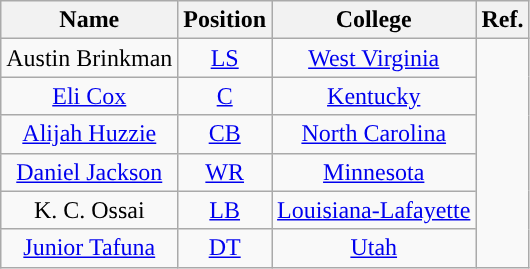<table class="wikitable" style="text-align:center">
<tr>
<th>Name</th>
<th>Position</th>
<th>College</th>
<th>Ref.</th>
</tr>
<tr>
<td>Austin Brinkman</td>
<td><a href='#'>LS</a></td>
<td><a href='#'>West Virginia</a></td>
<td rowspan="6"></td>
</tr>
<tr>
<td><a href='#'>Eli Cox</a></td>
<td><a href='#'>C</a></td>
<td><a href='#'>Kentucky</a></td>
</tr>
<tr>
<td><a href='#'>Alijah Huzzie</a></td>
<td><a href='#'>CB</a></td>
<td><a href='#'>North Carolina</a></td>
</tr>
<tr>
<td><a href='#'>Daniel Jackson</a></td>
<td><a href='#'>WR</a></td>
<td><a href='#'>Minnesota</a></td>
</tr>
<tr>
<td>K. C. Ossai</td>
<td><a href='#'>LB</a></td>
<td><a href='#'>Louisiana-Lafayette</a></td>
</tr>
<tr>
<td><a href='#'>Junior Tafuna</a></td>
<td><a href='#'>DT</a></td>
<td><a href='#'>Utah</a></td>
</tr>
</table>
